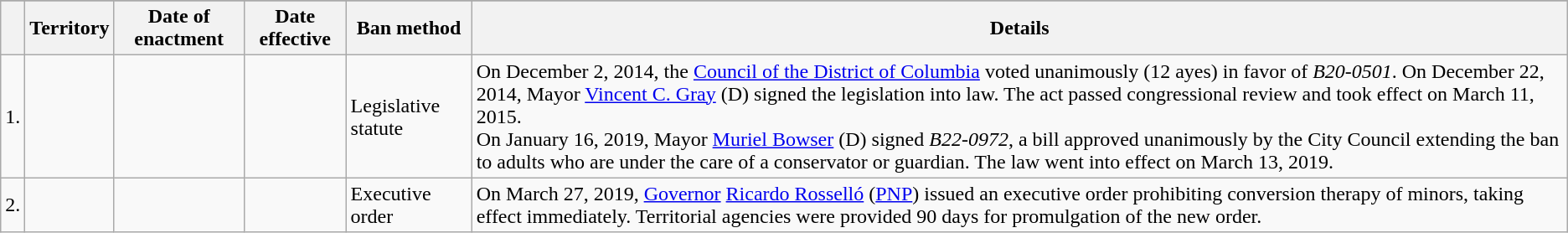<table class="wikitable sortable">
<tr>
</tr>
<tr>
<th></th>
<th>Territory</th>
<th>Date of enactment</th>
<th>Date effective</th>
<th>Ban method</th>
<th>Details</th>
</tr>
<tr>
<td>1.</td>
<td></td>
<td></td>
<td></td>
<td>Legislative statute</td>
<td>On December 2, 2014, the <a href='#'>Council of the District of Columbia</a> voted unanimously (12 ayes) in favor of <em>B20-0501</em>. On December 22, 2014, Mayor <a href='#'>Vincent C. Gray</a> (D) signed the legislation into law. The act passed congressional review and took effect on March 11, 2015.<br>On January 16, 2019, Mayor <a href='#'>Muriel Bowser</a> (D) signed <em>B22-0972</em>, a bill approved unanimously by the City Council extending the ban to adults who are under the care of a conservator or guardian. The law went into effect on March 13, 2019.</td>
</tr>
<tr>
<td>2.</td>
<td></td>
<td></td>
<td></td>
<td>Executive order</td>
<td>On March 27, 2019, <a href='#'>Governor</a> <a href='#'>Ricardo Rosselló</a> (<a href='#'>PNP</a>) issued an executive order prohibiting conversion therapy of minors, taking effect immediately. Territorial agencies were provided 90 days for promulgation of the new order.</td>
</tr>
</table>
